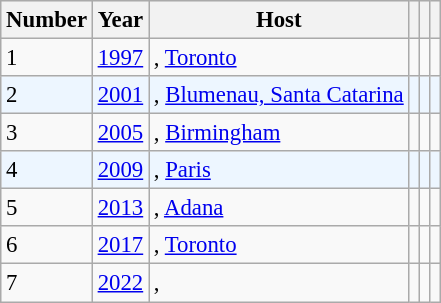<table class="wikitable" style="font-size: 95%">
<tr style="background:#efefef">
<th>Number</th>
<th>Year</th>
<th>Host</th>
<th></th>
<th></th>
<th></th>
</tr>
<tr>
<td>1</td>
<td><a href='#'>1997</a></td>
<td>, <a href='#'>Toronto</a></td>
<td></td>
<td></td>
<td></td>
</tr>
<tr bgcolor=#EDF6FF>
<td>2</td>
<td><a href='#'>2001</a></td>
<td>, <a href='#'>Blumenau, Santa Catarina</a></td>
<td></td>
<td></td>
<td></td>
</tr>
<tr>
<td>3</td>
<td><a href='#'>2005</a></td>
<td>, <a href='#'>Birmingham</a></td>
<td></td>
<td></td>
<td></td>
</tr>
<tr bgcolor=#EDF6FF>
<td>4</td>
<td><a href='#'>2009</a></td>
<td>, <a href='#'>Paris</a></td>
<td></td>
<td></td>
<td></td>
</tr>
<tr>
<td>5</td>
<td><a href='#'>2013</a></td>
<td>, <a href='#'>Adana</a></td>
<td></td>
<td></td>
<td></td>
</tr>
<tr>
<td>6</td>
<td><a href='#'>2017</a></td>
<td>, <a href='#'>Toronto</a></td>
<td></td>
<td></td>
<td></td>
</tr>
<tr>
<td>7</td>
<td><a href='#'>2022</a></td>
<td>, <a href='#'></a></td>
<td></td>
<td></td>
<td></td>
</tr>
</table>
